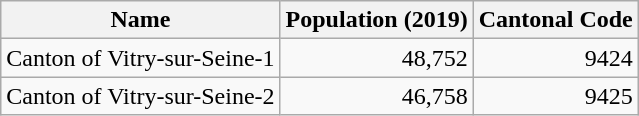<table class="wikitable">
<tr>
<th>Name</th>
<th>Population (2019)</th>
<th>Cantonal Code</th>
</tr>
<tr>
<td>Canton of Vitry-sur-Seine-1</td>
<td align="right">48,752</td>
<td align="right">9424</td>
</tr>
<tr>
<td>Canton of Vitry-sur-Seine-2</td>
<td align="right">46,758</td>
<td align="right">9425</td>
</tr>
</table>
